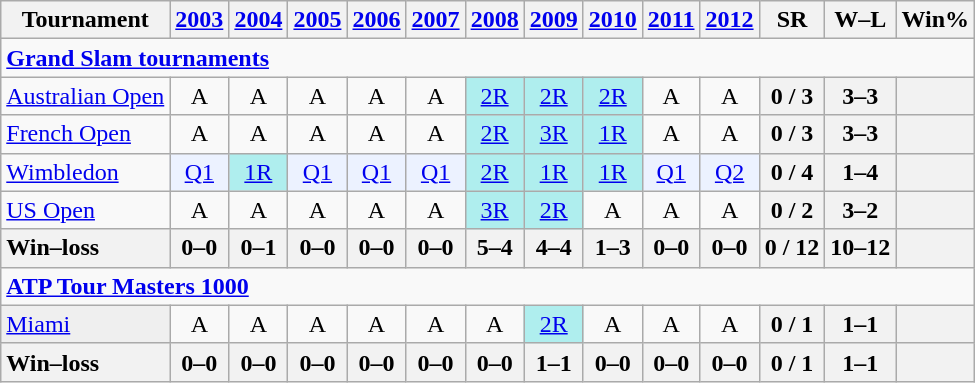<table class=wikitable style=text-align:center>
<tr>
<th>Tournament</th>
<th><a href='#'>2003</a></th>
<th><a href='#'>2004</a></th>
<th><a href='#'>2005</a></th>
<th><a href='#'>2006</a></th>
<th><a href='#'>2007</a></th>
<th><a href='#'>2008</a></th>
<th><a href='#'>2009</a></th>
<th><a href='#'>2010</a></th>
<th><a href='#'>2011</a></th>
<th><a href='#'>2012</a></th>
<th>SR</th>
<th>W–L</th>
<th>Win%</th>
</tr>
<tr>
<td colspan=25 style=text-align:left><a href='#'><strong>Grand Slam tournaments</strong></a></td>
</tr>
<tr>
<td align=left><a href='#'>Australian Open</a></td>
<td>A</td>
<td>A</td>
<td>A</td>
<td>A</td>
<td>A</td>
<td bgcolor=afeeee><a href='#'>2R</a></td>
<td bgcolor=afeeee><a href='#'>2R</a></td>
<td bgcolor=afeeee><a href='#'>2R</a></td>
<td>A</td>
<td>A</td>
<th>0 / 3</th>
<th>3–3</th>
<th></th>
</tr>
<tr>
<td align=left><a href='#'>French Open</a></td>
<td>A</td>
<td>A</td>
<td>A</td>
<td>A</td>
<td>A</td>
<td bgcolor=afeeee><a href='#'>2R</a></td>
<td bgcolor=afeeee><a href='#'>3R</a></td>
<td bgcolor=afeeee><a href='#'>1R</a></td>
<td>A</td>
<td>A</td>
<th>0 / 3</th>
<th>3–3</th>
<th></th>
</tr>
<tr>
<td align=left><a href='#'>Wimbledon</a></td>
<td bgcolor=ecf2ff><a href='#'>Q1</a></td>
<td bgcolor=afeeee><a href='#'>1R</a></td>
<td bgcolor=ecf2ff><a href='#'>Q1</a></td>
<td bgcolor=ecf2ff><a href='#'>Q1</a></td>
<td bgcolor=ecf2ff><a href='#'>Q1</a></td>
<td bgcolor=afeeee><a href='#'>2R</a></td>
<td bgcolor=afeeee><a href='#'>1R</a></td>
<td bgcolor=afeeee><a href='#'>1R</a></td>
<td bgcolor=ecf2ff><a href='#'>Q1</a></td>
<td bgcolor=ecf2ff><a href='#'>Q2</a></td>
<th>0 / 4</th>
<th>1–4</th>
<th></th>
</tr>
<tr>
<td align=left><a href='#'>US Open</a></td>
<td>A</td>
<td>A</td>
<td>A</td>
<td>A</td>
<td>A</td>
<td bgcolor=afeeee><a href='#'>3R</a></td>
<td bgcolor=afeeee><a href='#'>2R</a></td>
<td>A</td>
<td>A</td>
<td>A</td>
<th>0 / 2</th>
<th>3–2</th>
<th></th>
</tr>
<tr>
<th style=text-align:left><strong>Win–loss</strong></th>
<th>0–0</th>
<th>0–1</th>
<th>0–0</th>
<th>0–0</th>
<th>0–0</th>
<th>5–4</th>
<th>4–4</th>
<th>1–3</th>
<th>0–0</th>
<th>0–0</th>
<th>0 / 12</th>
<th>10–12</th>
<th></th>
</tr>
<tr>
<td colspan=25 style=text-align:left><strong><a href='#'>ATP Tour Masters 1000</a></strong></td>
</tr>
<tr>
<td bgcolor=efefef align=left><a href='#'>Miami</a></td>
<td>A</td>
<td>A</td>
<td>A</td>
<td>A</td>
<td>A</td>
<td>A</td>
<td bgcolor=afeeee><a href='#'>2R</a></td>
<td>A</td>
<td>A</td>
<td>A</td>
<th>0 / 1</th>
<th>1–1</th>
<th></th>
</tr>
<tr>
<th style=text-align:left><strong>Win–loss</strong></th>
<th>0–0</th>
<th>0–0</th>
<th>0–0</th>
<th>0–0</th>
<th>0–0</th>
<th>0–0</th>
<th>1–1</th>
<th>0–0</th>
<th>0–0</th>
<th>0–0</th>
<th>0 / 1</th>
<th>1–1</th>
<th></th>
</tr>
</table>
